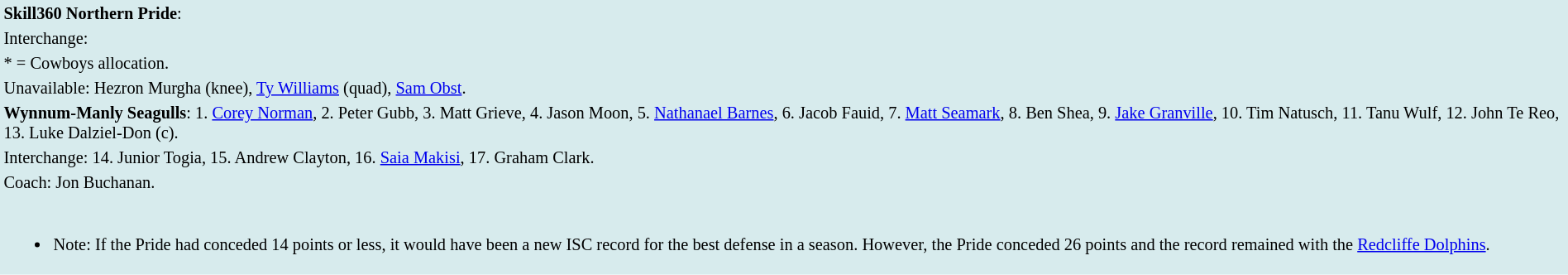<table style="background:#d7ebed; font-size:85%; width:100%;">
<tr>
<td><strong>Skill360 Northern Pride</strong>:             </td>
</tr>
<tr>
<td>Interchange:    </td>
</tr>
<tr>
<td>* = Cowboys allocation.</td>
</tr>
<tr>
<td>Unavailable: Hezron Murgha (knee), <a href='#'>Ty Williams</a> (quad), <a href='#'>Sam Obst</a>.</td>
</tr>
<tr>
<td><strong>Wynnum-Manly Seagulls</strong>: 1. <a href='#'>Corey Norman</a>, 2. Peter Gubb, 3. Matt Grieve, 4. Jason Moon, 5. <a href='#'>Nathanael Barnes</a>, 6. Jacob Fauid, 7. <a href='#'>Matt Seamark</a>, 8. Ben Shea, 9. <a href='#'>Jake Granville</a>, 10. Tim Natusch, 11. Tanu Wulf, 12. John Te Reo, 13. Luke Dalziel-Don (c).</td>
</tr>
<tr>
<td>Interchange: 14. Junior Togia, 15. Andrew Clayton, 16. <a href='#'>Saia Makisi</a>, 17. Graham Clark.</td>
</tr>
<tr>
<td>Coach: Jon Buchanan.</td>
</tr>
<tr>
<td><br><ul><li>Note: If the Pride had conceded 14 points or less, it would have been a new ISC record for the best defense in a season. However, the Pride conceded 26 points and the record remained with the <a href='#'>Redcliffe Dolphins</a>.</li></ul></td>
</tr>
</table>
